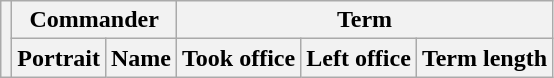<table class="wikitable sortable">
<tr>
<th rowspan=2></th>
<th colspan=2>Commander</th>
<th colspan=3>Term</th>
</tr>
<tr>
<th>Portrait</th>
<th>Name</th>
<th>Took office</th>
<th>Left office</th>
<th>Term length<br>




</th>
</tr>
</table>
